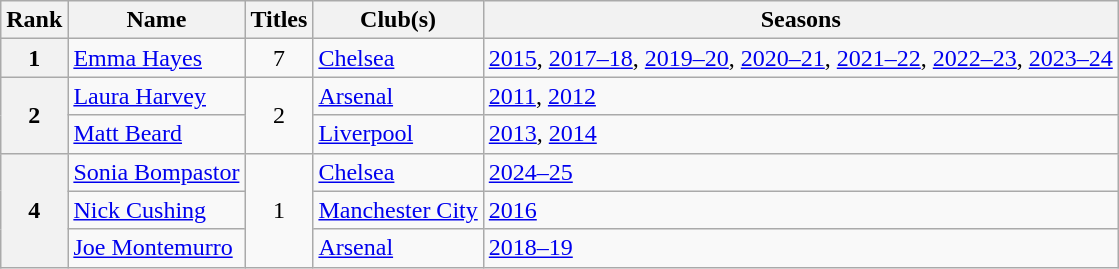<table class="wikitable">
<tr>
<th scope=col>Rank</th>
<th scope=col>Name</th>
<th scope=col>Titles</th>
<th scope=col>Club(s)</th>
<th>Seasons</th>
</tr>
<tr>
<th>1</th>
<td> <a href='#'>Emma Hayes</a></td>
<td align=center>7</td>
<td><a href='#'>Chelsea</a></td>
<td><a href='#'>2015</a>, <a href='#'>2017–18</a>, <a href='#'>2019–20</a>, <a href='#'>2020–21</a>, <a href='#'>2021–22</a>, <a href='#'>2022–23</a>, <a href='#'>2023–24</a></td>
</tr>
<tr>
<th rowspan="2">2</th>
<td> <a href='#'>Laura Harvey</a></td>
<td align=center rowspan="2">2</td>
<td><a href='#'>Arsenal</a></td>
<td><a href='#'>2011</a>, <a href='#'>2012</a></td>
</tr>
<tr>
<td> <a href='#'>Matt Beard</a></td>
<td><a href='#'>Liverpool</a></td>
<td><a href='#'>2013</a>, <a href='#'>2014</a></td>
</tr>
<tr>
<th rowspan="3">4</th>
<td> <a href='#'>Sonia Bompastor</a></td>
<td align=center rowspan="3">1</td>
<td><a href='#'>Chelsea</a></td>
<td><a href='#'>2024–25</a></td>
</tr>
<tr>
<td> <a href='#'>Nick Cushing</a></td>
<td><a href='#'>Manchester City</a></td>
<td><a href='#'>2016</a></td>
</tr>
<tr>
<td> <a href='#'>Joe Montemurro</a></td>
<td><a href='#'>Arsenal</a></td>
<td><a href='#'>2018–19</a></td>
</tr>
</table>
